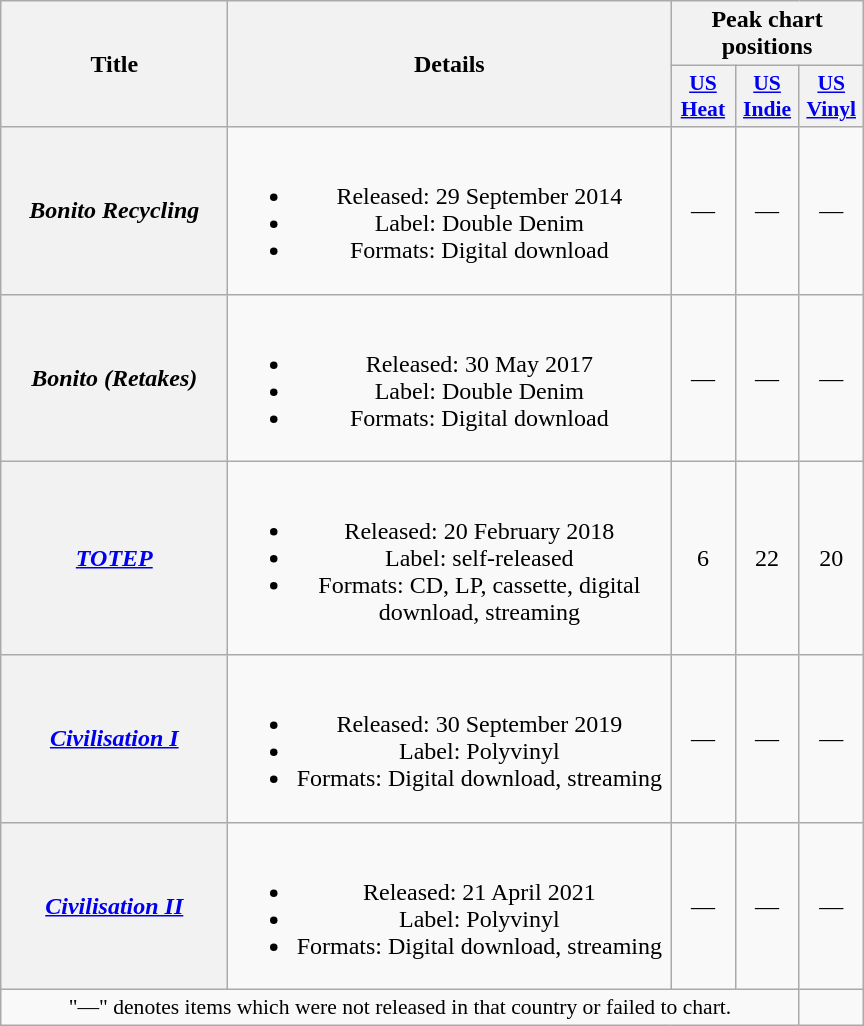<table class="wikitable plainrowheaders" style="text-align:center;">
<tr>
<th scope="col" rowspan="2" style="width:9em;">Title</th>
<th scope="col" rowspan="2" style="width:18em;">Details</th>
<th scope="col" colspan="3">Peak chart positions</th>
</tr>
<tr>
<th scope="col" style="width:2.5em;font-size:90%;"><a href='#'>US<br>Heat</a><br></th>
<th scope="col" style="width:2.5em;font-size:90%;"><a href='#'>US<br>Indie</a><br></th>
<th scope="col" style="width:2.5em;font-size:90%;"><a href='#'>US<br>Vinyl</a><br></th>
</tr>
<tr>
<th scope="row"><em>Bonito Recycling</em></th>
<td><br><ul><li>Released: 29 September 2014</li><li>Label: Double Denim</li><li>Formats: Digital download</li></ul></td>
<td>—</td>
<td>—</td>
<td>—</td>
</tr>
<tr>
<th scope="row"><em>Bonito (Retakes)</em></th>
<td><br><ul><li>Released: 30 May 2017</li><li>Label: Double Denim</li><li>Formats: Digital download</li></ul></td>
<td>—</td>
<td>—</td>
<td>—</td>
</tr>
<tr>
<th scope="row"><em><a href='#'>TOTEP</a></em></th>
<td><br><ul><li>Released: 20 February 2018</li><li>Label: self-released</li><li>Formats: CD, LP, cassette, digital download, streaming</li></ul></td>
<td>6</td>
<td>22</td>
<td>20</td>
</tr>
<tr>
<th scope="row"><em><a href='#'>Civilisation I</a></em></th>
<td><br><ul><li>Released: 30 September 2019</li><li>Label: Polyvinyl</li><li>Formats: Digital download, streaming</li></ul></td>
<td>—</td>
<td>—</td>
<td>—</td>
</tr>
<tr>
<th scope="row"><em><a href='#'>Civilisation II</a></em></th>
<td><br><ul><li>Released: 21 April 2021</li><li>Label: Polyvinyl</li><li>Formats: Digital download, streaming</li></ul></td>
<td>—</td>
<td>—</td>
<td>—</td>
</tr>
<tr>
<td colspan="4" style="font-size:90%">"—" denotes items which were not released in that country or failed to chart.</td>
</tr>
</table>
